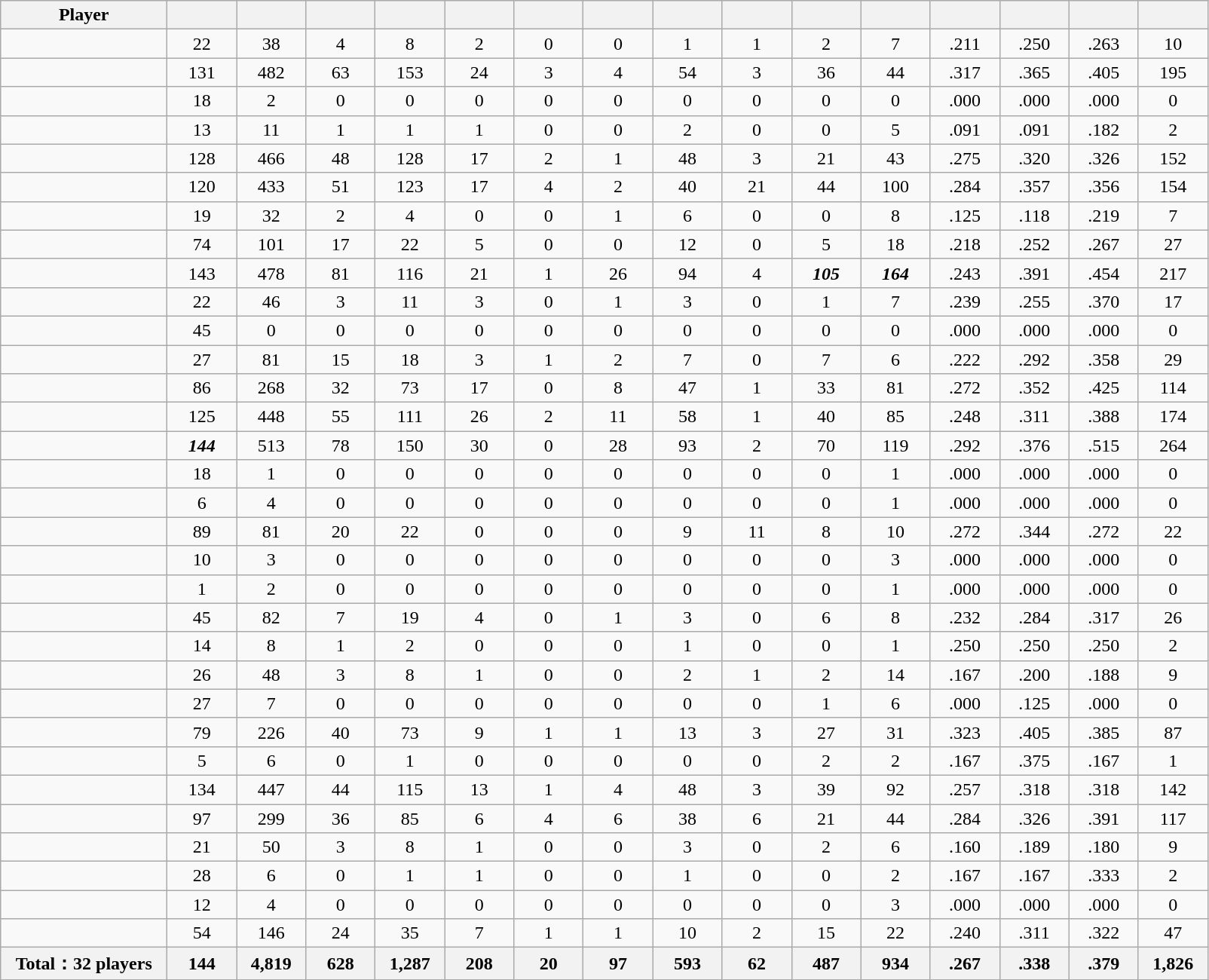<table class="wikitable sortable" style="text-align:center;">
<tr>
<th width="12%">Player</th>
<th width="5%"><a href='#'></a></th>
<th width="5%"><a href='#'></a></th>
<th width="5%"><a href='#'></a></th>
<th width="5%"><a href='#'></a></th>
<th width="5%"><a href='#'></a></th>
<th width="5%"><a href='#'></a></th>
<th width="5%"><a href='#'></a></th>
<th width="5%"><a href='#'></a></th>
<th width="5%"><a href='#'></a></th>
<th width="5%"><a href='#'></a></th>
<th width="5%"><a href='#'></a></th>
<th width="5%"><a href='#'></a></th>
<th width="5%"><a href='#'></a></th>
<th width="5%"><a href='#'></a></th>
<th width="5%"><a href='#'></a></th>
</tr>
<tr>
<td align=left></td>
<td>22</td>
<td>38</td>
<td>4</td>
<td>8</td>
<td>2</td>
<td>0</td>
<td>0</td>
<td>1</td>
<td>1</td>
<td>2</td>
<td>7</td>
<td>.211</td>
<td>.250</td>
<td>.263</td>
<td>10</td>
</tr>
<tr>
<td align=left></td>
<td>131</td>
<td>482</td>
<td>63</td>
<td>153</td>
<td>24</td>
<td>3</td>
<td>4</td>
<td>54</td>
<td>3</td>
<td>36</td>
<td>44</td>
<td>.317</td>
<td>.365</td>
<td>.405</td>
<td>195</td>
</tr>
<tr>
<td align=left></td>
<td>18</td>
<td>2</td>
<td>0</td>
<td>0</td>
<td>0</td>
<td>0</td>
<td>0</td>
<td>0</td>
<td>0</td>
<td>0</td>
<td>0</td>
<td>.000</td>
<td>.000</td>
<td>.000</td>
<td>0</td>
</tr>
<tr>
<td align=left></td>
<td>13</td>
<td>11</td>
<td>1</td>
<td>1</td>
<td>1</td>
<td>0</td>
<td>0</td>
<td>2</td>
<td>0</td>
<td>0</td>
<td>5</td>
<td>.091</td>
<td>.091</td>
<td>.182</td>
<td>2</td>
</tr>
<tr>
<td align=left></td>
<td>128</td>
<td>466</td>
<td>48</td>
<td>128</td>
<td>17</td>
<td>2</td>
<td>1</td>
<td>48</td>
<td>3</td>
<td>21</td>
<td>43</td>
<td>.275</td>
<td>.320</td>
<td>.326</td>
<td>152</td>
</tr>
<tr>
<td align=left></td>
<td>120</td>
<td>433</td>
<td>51</td>
<td>123</td>
<td>17</td>
<td>4</td>
<td>2</td>
<td>40</td>
<td>21</td>
<td>44</td>
<td>100</td>
<td>.284</td>
<td>.357</td>
<td>.356</td>
<td>154</td>
</tr>
<tr>
<td align=left></td>
<td>19</td>
<td>32</td>
<td>2</td>
<td>4</td>
<td>0</td>
<td>0</td>
<td>1</td>
<td>6</td>
<td>0</td>
<td>0</td>
<td>8</td>
<td>.125</td>
<td>.118</td>
<td>.219</td>
<td>7</td>
</tr>
<tr>
<td align=left></td>
<td>74</td>
<td>101</td>
<td>17</td>
<td>22</td>
<td>5</td>
<td>0</td>
<td>0</td>
<td>12</td>
<td>0</td>
<td>5</td>
<td>18</td>
<td>.218</td>
<td>.252</td>
<td>.267</td>
<td>27</td>
</tr>
<tr>
<td align=left></td>
<td>143</td>
<td>478</td>
<td>81</td>
<td>116</td>
<td>21</td>
<td>1</td>
<td>26</td>
<td>94</td>
<td>4</td>
<td><strong><em>105</em></strong></td>
<td><strong><em>164</em></strong></td>
<td>.243</td>
<td>.391</td>
<td>.454</td>
<td>217</td>
</tr>
<tr>
<td align=left></td>
<td>22</td>
<td>46</td>
<td>3</td>
<td>11</td>
<td>3</td>
<td>0</td>
<td>1</td>
<td>3</td>
<td>0</td>
<td>1</td>
<td>7</td>
<td>.239</td>
<td>.255</td>
<td>.370</td>
<td>17</td>
</tr>
<tr>
<td align=left></td>
<td>45</td>
<td>0</td>
<td>0</td>
<td>0</td>
<td>0</td>
<td>0</td>
<td>0</td>
<td>0</td>
<td>0</td>
<td>0</td>
<td>0</td>
<td>.000</td>
<td>.000</td>
<td>.000</td>
<td>0</td>
</tr>
<tr>
<td align=left></td>
<td>27</td>
<td>81</td>
<td>15</td>
<td>18</td>
<td>3</td>
<td>1</td>
<td>2</td>
<td>7</td>
<td>0</td>
<td>7</td>
<td>6</td>
<td>.222</td>
<td>.292</td>
<td>.358</td>
<td>29</td>
</tr>
<tr>
<td align=left></td>
<td>86</td>
<td>268</td>
<td>32</td>
<td>73</td>
<td>17</td>
<td>0</td>
<td>8</td>
<td>47</td>
<td>1</td>
<td>33</td>
<td>81</td>
<td>.272</td>
<td>.352</td>
<td>.425</td>
<td>114</td>
</tr>
<tr>
<td align=left></td>
<td>125</td>
<td>448</td>
<td>55</td>
<td>111</td>
<td>26</td>
<td>2</td>
<td>11</td>
<td>58</td>
<td>1</td>
<td>40</td>
<td>85</td>
<td>.248</td>
<td>.311</td>
<td>.388</td>
<td>174</td>
</tr>
<tr>
<td align=left></td>
<td><strong><em>144</em></strong></td>
<td>513</td>
<td>78</td>
<td>150</td>
<td>30</td>
<td>0</td>
<td>28</td>
<td>93</td>
<td>2</td>
<td>70</td>
<td>119</td>
<td>.292</td>
<td>.376</td>
<td>.515</td>
<td>264</td>
</tr>
<tr>
<td align=left></td>
<td>18</td>
<td>1</td>
<td>0</td>
<td>0</td>
<td>0</td>
<td>0</td>
<td>0</td>
<td>0</td>
<td>0</td>
<td>0</td>
<td>1</td>
<td>.000</td>
<td>.000</td>
<td>.000</td>
<td>0</td>
</tr>
<tr>
<td align=left></td>
<td>6</td>
<td>4</td>
<td>0</td>
<td>0</td>
<td>0</td>
<td>0</td>
<td>0</td>
<td>0</td>
<td>0</td>
<td>0</td>
<td>1</td>
<td>.000</td>
<td>.000</td>
<td>.000</td>
<td>0</td>
</tr>
<tr>
<td align=left></td>
<td>89</td>
<td>81</td>
<td>20</td>
<td>22</td>
<td>0</td>
<td>0</td>
<td>0</td>
<td>9</td>
<td>11</td>
<td>8</td>
<td>10</td>
<td>.272</td>
<td>.344</td>
<td>.272</td>
<td>22</td>
</tr>
<tr>
<td align=left></td>
<td>10</td>
<td>3</td>
<td>0</td>
<td>0</td>
<td>0</td>
<td>0</td>
<td>0</td>
<td>0</td>
<td>0</td>
<td>0</td>
<td>3</td>
<td>.000</td>
<td>.000</td>
<td>.000</td>
<td>0</td>
</tr>
<tr>
<td align=left></td>
<td>1</td>
<td>2</td>
<td>0</td>
<td>0</td>
<td>0</td>
<td>0</td>
<td>0</td>
<td>0</td>
<td>0</td>
<td>0</td>
<td>1</td>
<td>.000</td>
<td>.000</td>
<td>.000</td>
<td>0</td>
</tr>
<tr>
<td align=left></td>
<td>45</td>
<td>82</td>
<td>7</td>
<td>19</td>
<td>4</td>
<td>0</td>
<td>1</td>
<td>3</td>
<td>0</td>
<td>6</td>
<td>8</td>
<td>.232</td>
<td>.284</td>
<td>.317</td>
<td>26</td>
</tr>
<tr>
<td align=left></td>
<td>14</td>
<td>8</td>
<td>1</td>
<td>2</td>
<td>0</td>
<td>0</td>
<td>0</td>
<td>1</td>
<td>0</td>
<td>0</td>
<td>1</td>
<td>.250</td>
<td>.250</td>
<td>.250</td>
<td>2</td>
</tr>
<tr>
<td align=left></td>
<td>26</td>
<td>48</td>
<td>3</td>
<td>8</td>
<td>1</td>
<td>0</td>
<td>0</td>
<td>2</td>
<td>1</td>
<td>2</td>
<td>14</td>
<td>.167</td>
<td>.200</td>
<td>.188</td>
<td>9</td>
</tr>
<tr>
<td align=left></td>
<td>27</td>
<td>7</td>
<td>0</td>
<td>0</td>
<td>0</td>
<td>0</td>
<td>0</td>
<td>0</td>
<td>0</td>
<td>1</td>
<td>6</td>
<td>.000</td>
<td>.125</td>
<td>.000</td>
<td>0</td>
</tr>
<tr>
<td align=left></td>
<td>79</td>
<td>226</td>
<td>40</td>
<td>73</td>
<td>9</td>
<td>1</td>
<td>1</td>
<td>13</td>
<td>3</td>
<td>27</td>
<td>31</td>
<td>.323</td>
<td>.405</td>
<td>.385</td>
<td>87</td>
</tr>
<tr>
<td align=left></td>
<td>5</td>
<td>6</td>
<td>0</td>
<td>1</td>
<td>0</td>
<td>0</td>
<td>0</td>
<td>0</td>
<td>0</td>
<td>2</td>
<td>2</td>
<td>.167</td>
<td>.375</td>
<td>.167</td>
<td>1</td>
</tr>
<tr>
<td align=left></td>
<td>134</td>
<td>447</td>
<td>44</td>
<td>115</td>
<td>13</td>
<td>1</td>
<td>4</td>
<td>48</td>
<td>3</td>
<td>39</td>
<td>92</td>
<td>.257</td>
<td>.318</td>
<td>.318</td>
<td>142</td>
</tr>
<tr>
<td align=left></td>
<td>97</td>
<td>299</td>
<td>36</td>
<td>85</td>
<td>6</td>
<td>4</td>
<td>6</td>
<td>38</td>
<td>6</td>
<td>21</td>
<td>44</td>
<td>.284</td>
<td>.326</td>
<td>.391</td>
<td>117</td>
</tr>
<tr>
<td align=left></td>
<td>21</td>
<td>50</td>
<td>3</td>
<td>8</td>
<td>1</td>
<td>0</td>
<td>0</td>
<td>3</td>
<td>0</td>
<td>2</td>
<td>6</td>
<td>.160</td>
<td>.189</td>
<td>.180</td>
<td>9</td>
</tr>
<tr>
<td align=left></td>
<td>28</td>
<td>6</td>
<td>0</td>
<td>1</td>
<td>1</td>
<td>0</td>
<td>0</td>
<td>1</td>
<td>0</td>
<td>0</td>
<td>2</td>
<td>.167</td>
<td>.167</td>
<td>.333</td>
<td>2</td>
</tr>
<tr>
<td align=left></td>
<td>12</td>
<td>4</td>
<td>0</td>
<td>0</td>
<td>0</td>
<td>0</td>
<td>0</td>
<td>0</td>
<td>0</td>
<td>0</td>
<td>3</td>
<td>.000</td>
<td>.000</td>
<td>.000</td>
<td>0</td>
</tr>
<tr>
<td align=left></td>
<td>54</td>
<td>146</td>
<td>24</td>
<td>35</td>
<td>7</td>
<td>1</td>
<td>1</td>
<td>10</td>
<td>2</td>
<td>15</td>
<td>22</td>
<td>.240</td>
<td>.311</td>
<td>.322</td>
<td>47</td>
</tr>
<tr>
<th>Total：32 players</th>
<th>144</th>
<th>4,819</th>
<th>628</th>
<th>1,287</th>
<th>208</th>
<th>20</th>
<th>97</th>
<th>593</th>
<th>62</th>
<th>487</th>
<th>934</th>
<th>.267</th>
<th>.338</th>
<th>.379</th>
<th>1,826</th>
</tr>
</table>
